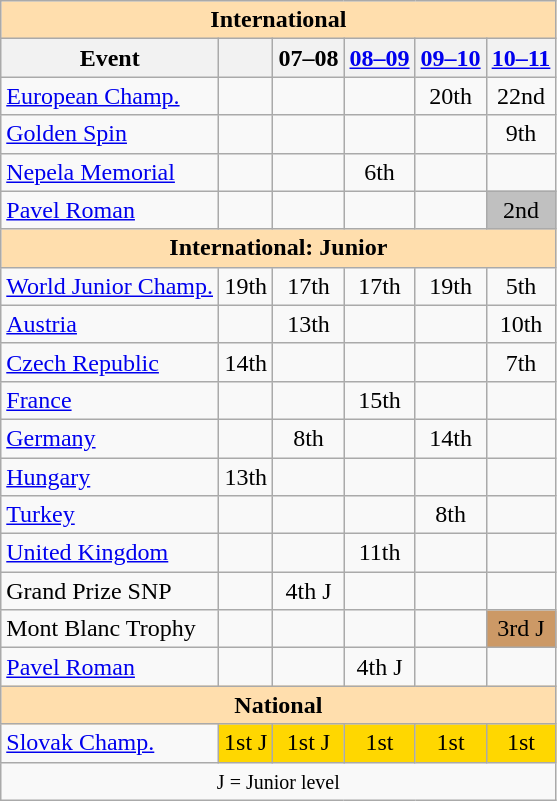<table class="wikitable" style="text-align:center">
<tr>
<th style="background-color: #ffdead; " colspan=6 align=center>International</th>
</tr>
<tr>
<th>Event</th>
<th></th>
<th>07–08</th>
<th><a href='#'>08–09</a></th>
<th><a href='#'>09–10</a></th>
<th><a href='#'>10–11</a></th>
</tr>
<tr>
<td align=left><a href='#'>European Champ.</a></td>
<td></td>
<td></td>
<td></td>
<td>20th</td>
<td>22nd</td>
</tr>
<tr>
<td align=left><a href='#'>Golden Spin</a></td>
<td></td>
<td></td>
<td></td>
<td></td>
<td>9th</td>
</tr>
<tr>
<td align=left><a href='#'>Nepela Memorial</a></td>
<td></td>
<td></td>
<td>6th</td>
<td></td>
<td></td>
</tr>
<tr>
<td align=left><a href='#'>Pavel Roman</a></td>
<td></td>
<td></td>
<td></td>
<td></td>
<td bgcolor=silver>2nd</td>
</tr>
<tr>
<th style="background-color: #ffdead; " colspan=6 align=center>International: Junior</th>
</tr>
<tr>
<td align=left><a href='#'>World Junior Champ.</a></td>
<td>19th</td>
<td>17th</td>
<td>17th</td>
<td>19th</td>
<td>5th</td>
</tr>
<tr>
<td align=left> <a href='#'>Austria</a></td>
<td></td>
<td>13th</td>
<td></td>
<td></td>
<td>10th</td>
</tr>
<tr>
<td align=left> <a href='#'>Czech Republic</a></td>
<td>14th</td>
<td></td>
<td></td>
<td></td>
<td>7th</td>
</tr>
<tr>
<td align=left> <a href='#'>France</a></td>
<td></td>
<td></td>
<td>15th</td>
<td></td>
<td></td>
</tr>
<tr>
<td align=left> <a href='#'>Germany</a></td>
<td></td>
<td>8th</td>
<td></td>
<td>14th</td>
<td></td>
</tr>
<tr>
<td align=left> <a href='#'>Hungary</a></td>
<td>13th</td>
<td></td>
<td></td>
<td></td>
<td></td>
</tr>
<tr>
<td align=left> <a href='#'>Turkey</a></td>
<td></td>
<td></td>
<td></td>
<td>8th</td>
<td></td>
</tr>
<tr>
<td align=left> <a href='#'>United Kingdom</a></td>
<td></td>
<td></td>
<td>11th</td>
<td></td>
<td></td>
</tr>
<tr>
<td align=left>Grand Prize SNP</td>
<td></td>
<td>4th J</td>
<td></td>
<td></td>
<td></td>
</tr>
<tr>
<td align=left>Mont Blanc Trophy</td>
<td></td>
<td></td>
<td></td>
<td></td>
<td bgcolor=cc9966>3rd J</td>
</tr>
<tr>
<td align=left><a href='#'>Pavel Roman</a></td>
<td></td>
<td></td>
<td>4th J</td>
<td></td>
<td></td>
</tr>
<tr>
<th style="background-color: #ffdead; " colspan=6 align=center>National</th>
</tr>
<tr>
<td align=left><a href='#'>Slovak Champ.</a></td>
<td bgcolor=gold>1st J</td>
<td bgcolor=gold>1st J</td>
<td bgcolor=gold>1st</td>
<td bgcolor=gold>1st</td>
<td bgcolor=gold>1st</td>
</tr>
<tr>
<td colspan=6 align=center><small> J = Junior level </small></td>
</tr>
</table>
